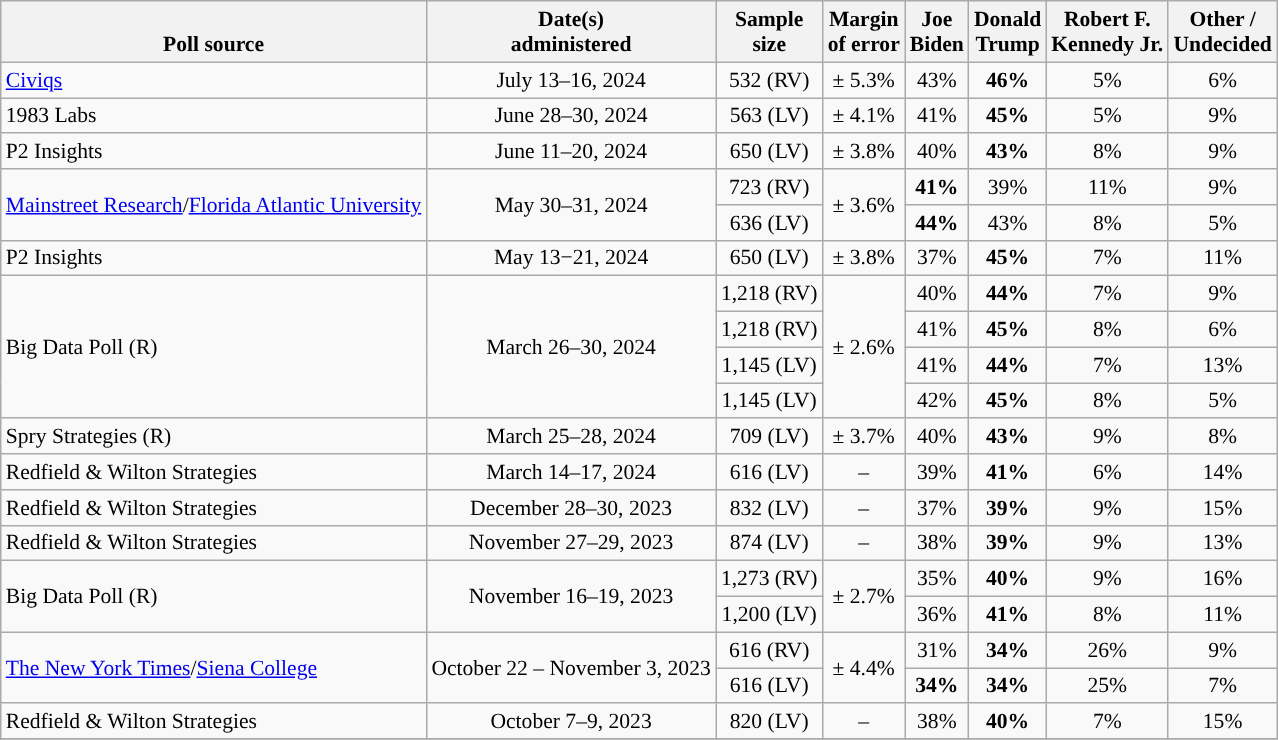<table class="wikitable sortable mw-datatable" style="font-size:90%;text-align:center;line-height:17px">
<tr style="vertical-align:bottom">
<th>Poll source</th>
<th>Date(s)<br>administered</th>
<th>Sample<br>size</th>
<th>Margin<br>of error</th>
<th class="unsortable">Joe<br>Biden<br></th>
<th class="unsortable">Donald<br>Trump<br></th>
<th class="unsortable">Robert F.<br>Kennedy Jr.<br></th>
<th class="unsortable">Other /<br>Undecided</th>
</tr>
<tr>
<td style="text-align:left;"><a href='#'>Civiqs</a></td>
<td data-sort-value="2024-07-19">July 13–16, 2024</td>
<td>532 (RV)</td>
<td>± 5.3%</td>
<td>43%</td>
<td style="background-color:"><strong>46%</strong></td>
<td>5%</td>
<td>6%</td>
</tr>
<tr>
<td style="text-align:left;">1983 Labs</td>
<td data-sort-value="2024-07-03">June 28–30, 2024</td>
<td>563 (LV)</td>
<td>± 4.1%</td>
<td>41%</td>
<td style="background-color:"><strong>45%</strong></td>
<td>5%</td>
<td>9%</td>
</tr>
<tr>
<td style="text-align:left;">P2 Insights</td>
<td data-sort-value="2024-06-26">June 11–20, 2024</td>
<td>650 (LV)</td>
<td>± 3.8%</td>
<td>40%</td>
<td style="background-color:"><strong>43%</strong></td>
<td>8%</td>
<td>9%</td>
</tr>
<tr>
<td style="text-align:left;" rowspan="2"><a href='#'>Mainstreet Research</a>/<a href='#'>Florida Atlantic University</a></td>
<td rowspan="2">May 30–31, 2024</td>
<td>723 (RV)</td>
<td rowspan="2">± 3.6%</td>
<td style="color:black;background-color:"><strong>41%</strong></td>
<td>39%</td>
<td>11%</td>
<td>9%</td>
</tr>
<tr>
<td>636 (LV)</td>
<td style="color:black;background-color:"><strong>44%</strong></td>
<td>43%</td>
<td>8%</td>
<td>5%</td>
</tr>
<tr>
<td style="text-align:left;">P2 Insights</td>
<td data-sort-value="2024-05-21">May 13−21, 2024</td>
<td>650 (LV)</td>
<td>± 3.8%</td>
<td>37%</td>
<td style="background-color:"><strong>45%</strong></td>
<td>7%</td>
<td>11%</td>
</tr>
<tr>
<td style="text-align:left;" rowspan="4">Big Data Poll (R)</td>
<td rowspan="4">March 26–30, 2024</td>
<td>1,218 (RV)</td>
<td rowspan="4">± 2.6%</td>
<td>40%</td>
<td style="background-color:"><strong>44%</strong></td>
<td>7%</td>
<td>9%</td>
</tr>
<tr>
<td>1,218 (RV)</td>
<td>41%</td>
<td style="background-color:"><strong>45%</strong></td>
<td>8%</td>
<td>6%</td>
</tr>
<tr>
<td>1,145 (LV)</td>
<td>41%</td>
<td style="background-color:"><strong>44%</strong></td>
<td>7%</td>
<td>13%</td>
</tr>
<tr>
<td>1,145 (LV)</td>
<td>42%</td>
<td style="background-color:"><strong>45%</strong></td>
<td>8%</td>
<td>5%</td>
</tr>
<tr>
<td style="text-align:left;">Spry Strategies (R)</td>
<td data-sort-value="2024-04-02">March 25–28, 2024</td>
<td>709 (LV)</td>
<td>± 3.7%</td>
<td>40%</td>
<td style="background-color:"><strong>43%</strong></td>
<td>9%</td>
<td>8%</td>
</tr>
<tr>
<td style="text-align:left;">Redfield & Wilton Strategies</td>
<td data-sort-value="2024-03-25">March 14–17, 2024</td>
<td>616 (LV)</td>
<td>–</td>
<td>39%</td>
<td style="background-color:"><strong>41%</strong></td>
<td>6%</td>
<td>14%</td>
</tr>
<tr>
<td style="text-align:left;">Redfield & Wilton Strategies</td>
<td data-sort-value="2024-01-08">December 28–30, 2023</td>
<td>832 (LV)</td>
<td>–</td>
<td>37%</td>
<td style="background-color:"><strong>39%</strong></td>
<td>9%</td>
<td>15%</td>
</tr>
<tr>
<td style="text-align:left;">Redfield & Wilton Strategies</td>
<td data-sort-value="2023-12-05">November 27–29, 2023</td>
<td>874 (LV)</td>
<td>–</td>
<td>38%</td>
<td style="background-color:"><strong>39%</strong></td>
<td>9%</td>
<td>13%</td>
</tr>
<tr>
<td style="text-align:left;" rowspan="2">Big Data Poll (R)</td>
<td rowspan="2">November 16–19, 2023</td>
<td>1,273 (RV)</td>
<td rowspan="2">± 2.7%</td>
<td>35%</td>
<td style="background-color:"><strong>40%</strong></td>
<td>9%</td>
<td>16%</td>
</tr>
<tr>
<td>1,200 (LV)</td>
<td>36%</td>
<td style="background-color:"><strong>41%</strong></td>
<td>8%</td>
<td>11%</td>
</tr>
<tr>
<td style="text-align:left;" rowspan="2"><a href='#'>The New York Times</a>/<a href='#'>Siena College</a></td>
<td rowspan="2">October 22 – November 3, 2023</td>
<td>616 (RV)</td>
<td rowspan="2">± 4.4%</td>
<td>31%</td>
<td style="background-color:"><strong>34%</strong></td>
<td>26%</td>
<td>9%</td>
</tr>
<tr>
<td>616 (LV)</td>
<td><strong>34%</strong></td>
<td><strong>34%</strong></td>
<td>25%</td>
<td>7%</td>
</tr>
<tr>
<td style="text-align:left;">Redfield & Wilton Strategies</td>
<td data-sort-value="2023-10-15">October 7–9, 2023</td>
<td>820 (LV)</td>
<td>–</td>
<td>38%</td>
<td style="background-color:"><strong>40%</strong></td>
<td>7%</td>
<td>15%</td>
</tr>
<tr>
</tr>
</table>
